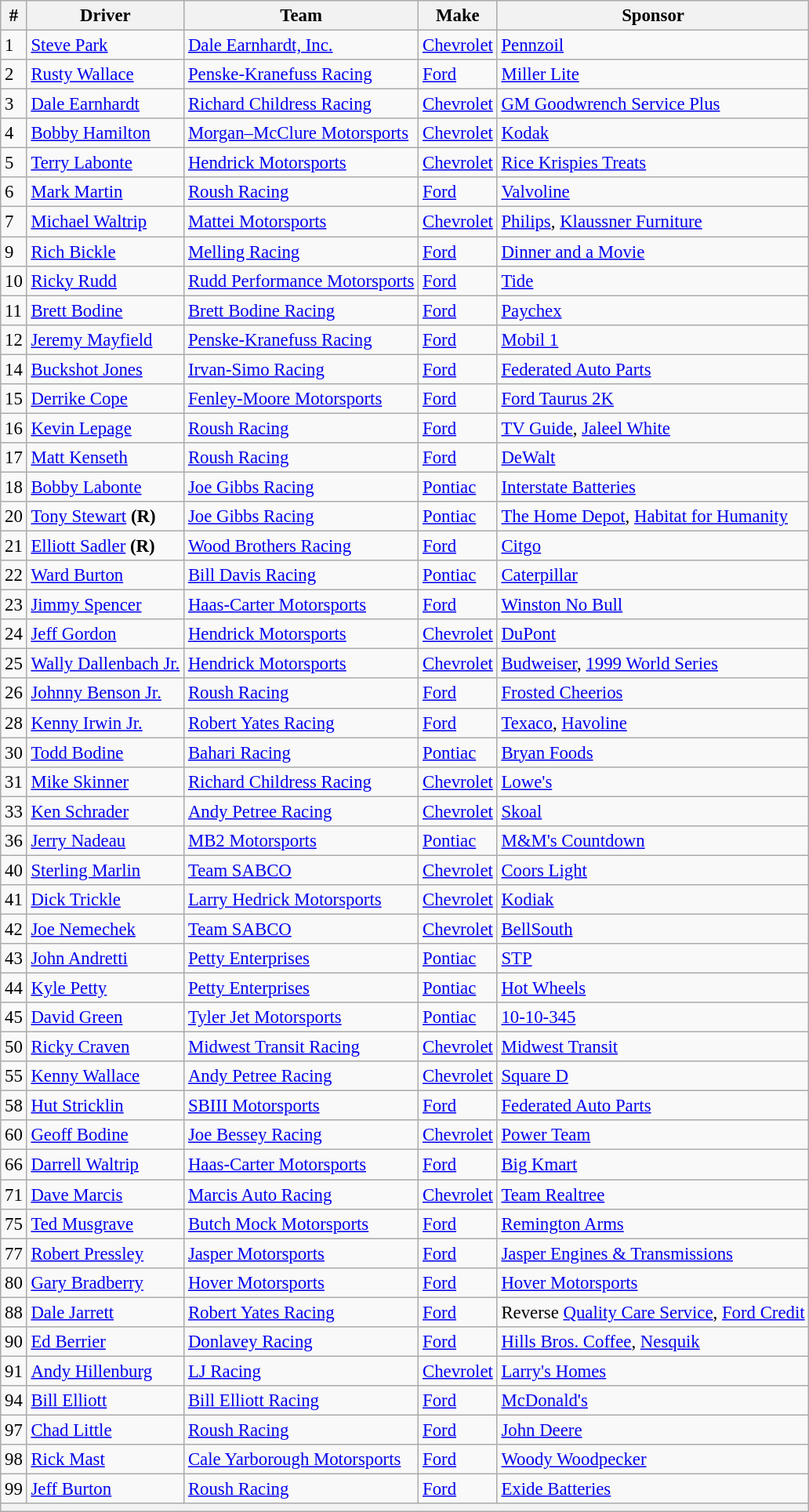<table class="wikitable" style="font-size:95%">
<tr>
<th>#</th>
<th>Driver</th>
<th>Team</th>
<th>Make</th>
<th>Sponsor</th>
</tr>
<tr>
<td>1</td>
<td><a href='#'>Steve Park</a></td>
<td><a href='#'>Dale Earnhardt, Inc.</a></td>
<td><a href='#'>Chevrolet</a></td>
<td><a href='#'>Pennzoil</a></td>
</tr>
<tr>
<td>2</td>
<td><a href='#'>Rusty Wallace</a></td>
<td><a href='#'>Penske-Kranefuss Racing</a></td>
<td><a href='#'>Ford</a></td>
<td><a href='#'>Miller Lite</a></td>
</tr>
<tr>
<td>3</td>
<td><a href='#'>Dale Earnhardt</a></td>
<td><a href='#'>Richard Childress Racing</a></td>
<td><a href='#'>Chevrolet</a></td>
<td><a href='#'>GM Goodwrench Service Plus</a></td>
</tr>
<tr>
<td>4</td>
<td><a href='#'>Bobby Hamilton</a></td>
<td><a href='#'>Morgan–McClure Motorsports</a></td>
<td><a href='#'>Chevrolet</a></td>
<td><a href='#'>Kodak</a></td>
</tr>
<tr>
<td>5</td>
<td><a href='#'>Terry Labonte</a></td>
<td><a href='#'>Hendrick Motorsports</a></td>
<td><a href='#'>Chevrolet</a></td>
<td><a href='#'>Rice Krispies Treats</a></td>
</tr>
<tr>
<td>6</td>
<td><a href='#'>Mark Martin</a></td>
<td><a href='#'>Roush Racing</a></td>
<td><a href='#'>Ford</a></td>
<td><a href='#'>Valvoline</a></td>
</tr>
<tr>
<td>7</td>
<td><a href='#'>Michael Waltrip</a></td>
<td><a href='#'>Mattei Motorsports</a></td>
<td><a href='#'>Chevrolet</a></td>
<td><a href='#'>Philips</a>, <a href='#'>Klaussner Furniture</a></td>
</tr>
<tr>
<td>9</td>
<td><a href='#'>Rich Bickle</a></td>
<td><a href='#'>Melling Racing</a></td>
<td><a href='#'>Ford</a></td>
<td><a href='#'>Dinner and a Movie</a></td>
</tr>
<tr>
<td>10</td>
<td><a href='#'>Ricky Rudd</a></td>
<td><a href='#'>Rudd Performance Motorsports</a></td>
<td><a href='#'>Ford</a></td>
<td><a href='#'>Tide</a></td>
</tr>
<tr>
<td>11</td>
<td><a href='#'>Brett Bodine</a></td>
<td><a href='#'>Brett Bodine Racing</a></td>
<td><a href='#'>Ford</a></td>
<td><a href='#'>Paychex</a></td>
</tr>
<tr>
<td>12</td>
<td><a href='#'>Jeremy Mayfield</a></td>
<td><a href='#'>Penske-Kranefuss Racing</a></td>
<td><a href='#'>Ford</a></td>
<td><a href='#'>Mobil 1</a></td>
</tr>
<tr>
<td>14</td>
<td><a href='#'>Buckshot Jones</a></td>
<td><a href='#'>Irvan-Simo Racing</a></td>
<td><a href='#'>Ford</a></td>
<td><a href='#'>Federated Auto Parts</a></td>
</tr>
<tr>
<td>15</td>
<td><a href='#'>Derrike Cope</a></td>
<td><a href='#'>Fenley-Moore Motorsports</a></td>
<td><a href='#'>Ford</a></td>
<td><a href='#'>Ford Taurus 2K</a></td>
</tr>
<tr>
<td>16</td>
<td><a href='#'>Kevin Lepage</a></td>
<td><a href='#'>Roush Racing</a></td>
<td><a href='#'>Ford</a></td>
<td><a href='#'>TV Guide</a>, <a href='#'>Jaleel White</a></td>
</tr>
<tr>
<td>17</td>
<td><a href='#'>Matt Kenseth</a></td>
<td><a href='#'>Roush Racing</a></td>
<td><a href='#'>Ford</a></td>
<td><a href='#'>DeWalt</a></td>
</tr>
<tr>
<td>18</td>
<td><a href='#'>Bobby Labonte</a></td>
<td><a href='#'>Joe Gibbs Racing</a></td>
<td><a href='#'>Pontiac</a></td>
<td><a href='#'>Interstate Batteries</a></td>
</tr>
<tr>
<td>20</td>
<td><a href='#'>Tony Stewart</a> <strong>(R)</strong></td>
<td><a href='#'>Joe Gibbs Racing</a></td>
<td><a href='#'>Pontiac</a></td>
<td><a href='#'>The Home Depot</a>, <a href='#'>Habitat for Humanity</a></td>
</tr>
<tr>
<td>21</td>
<td><a href='#'>Elliott Sadler</a> <strong>(R)</strong></td>
<td><a href='#'>Wood Brothers Racing</a></td>
<td><a href='#'>Ford</a></td>
<td><a href='#'>Citgo</a></td>
</tr>
<tr>
<td>22</td>
<td><a href='#'>Ward Burton</a></td>
<td><a href='#'>Bill Davis Racing</a></td>
<td><a href='#'>Pontiac</a></td>
<td><a href='#'>Caterpillar</a></td>
</tr>
<tr>
<td>23</td>
<td><a href='#'>Jimmy Spencer</a></td>
<td><a href='#'>Haas-Carter Motorsports</a></td>
<td><a href='#'>Ford</a></td>
<td><a href='#'>Winston No Bull</a></td>
</tr>
<tr>
<td>24</td>
<td><a href='#'>Jeff Gordon</a></td>
<td><a href='#'>Hendrick Motorsports</a></td>
<td><a href='#'>Chevrolet</a></td>
<td><a href='#'>DuPont</a></td>
</tr>
<tr>
<td>25</td>
<td><a href='#'>Wally Dallenbach Jr.</a></td>
<td><a href='#'>Hendrick Motorsports</a></td>
<td><a href='#'>Chevrolet</a></td>
<td><a href='#'>Budweiser</a>, <a href='#'>1999 World Series</a></td>
</tr>
<tr>
<td>26</td>
<td><a href='#'>Johnny Benson Jr.</a></td>
<td><a href='#'>Roush Racing</a></td>
<td><a href='#'>Ford</a></td>
<td><a href='#'>Frosted Cheerios</a></td>
</tr>
<tr>
<td>28</td>
<td><a href='#'>Kenny Irwin Jr.</a></td>
<td><a href='#'>Robert Yates Racing</a></td>
<td><a href='#'>Ford</a></td>
<td><a href='#'>Texaco</a>, <a href='#'>Havoline</a></td>
</tr>
<tr>
<td>30</td>
<td><a href='#'>Todd Bodine</a></td>
<td><a href='#'>Bahari Racing</a></td>
<td><a href='#'>Pontiac</a></td>
<td><a href='#'>Bryan Foods</a></td>
</tr>
<tr>
<td>31</td>
<td><a href='#'>Mike Skinner</a></td>
<td><a href='#'>Richard Childress Racing</a></td>
<td><a href='#'>Chevrolet</a></td>
<td><a href='#'>Lowe's</a></td>
</tr>
<tr>
<td>33</td>
<td><a href='#'>Ken Schrader</a></td>
<td><a href='#'>Andy Petree Racing</a></td>
<td><a href='#'>Chevrolet</a></td>
<td><a href='#'>Skoal</a></td>
</tr>
<tr>
<td>36</td>
<td><a href='#'>Jerry Nadeau</a></td>
<td><a href='#'>MB2 Motorsports</a></td>
<td><a href='#'>Pontiac</a></td>
<td><a href='#'>M&M's Countdown</a></td>
</tr>
<tr>
<td>40</td>
<td><a href='#'>Sterling Marlin</a></td>
<td><a href='#'>Team SABCO</a></td>
<td><a href='#'>Chevrolet</a></td>
<td><a href='#'>Coors Light</a></td>
</tr>
<tr>
<td>41</td>
<td><a href='#'>Dick Trickle</a></td>
<td><a href='#'>Larry Hedrick Motorsports</a></td>
<td><a href='#'>Chevrolet</a></td>
<td><a href='#'>Kodiak</a></td>
</tr>
<tr>
<td>42</td>
<td><a href='#'>Joe Nemechek</a></td>
<td><a href='#'>Team SABCO</a></td>
<td><a href='#'>Chevrolet</a></td>
<td><a href='#'>BellSouth</a></td>
</tr>
<tr>
<td>43</td>
<td><a href='#'>John Andretti</a></td>
<td><a href='#'>Petty Enterprises</a></td>
<td><a href='#'>Pontiac</a></td>
<td><a href='#'>STP</a></td>
</tr>
<tr>
<td>44</td>
<td><a href='#'>Kyle Petty</a></td>
<td><a href='#'>Petty Enterprises</a></td>
<td><a href='#'>Pontiac</a></td>
<td><a href='#'>Hot Wheels</a></td>
</tr>
<tr>
<td>45</td>
<td><a href='#'>David Green</a></td>
<td><a href='#'>Tyler Jet Motorsports</a></td>
<td><a href='#'>Pontiac</a></td>
<td><a href='#'>10-10-345</a></td>
</tr>
<tr>
<td>50</td>
<td><a href='#'>Ricky Craven</a></td>
<td><a href='#'>Midwest Transit Racing</a></td>
<td><a href='#'>Chevrolet</a></td>
<td><a href='#'>Midwest Transit</a></td>
</tr>
<tr>
<td>55</td>
<td><a href='#'>Kenny Wallace</a></td>
<td><a href='#'>Andy Petree Racing</a></td>
<td><a href='#'>Chevrolet</a></td>
<td><a href='#'>Square D</a></td>
</tr>
<tr>
<td>58</td>
<td><a href='#'>Hut Stricklin</a></td>
<td><a href='#'>SBIII Motorsports</a></td>
<td><a href='#'>Ford</a></td>
<td><a href='#'>Federated Auto Parts</a></td>
</tr>
<tr>
<td>60</td>
<td><a href='#'>Geoff Bodine</a></td>
<td><a href='#'>Joe Bessey Racing</a></td>
<td><a href='#'>Chevrolet</a></td>
<td><a href='#'>Power Team</a></td>
</tr>
<tr>
<td>66</td>
<td><a href='#'>Darrell Waltrip</a></td>
<td><a href='#'>Haas-Carter Motorsports</a></td>
<td><a href='#'>Ford</a></td>
<td><a href='#'>Big Kmart</a></td>
</tr>
<tr>
<td>71</td>
<td><a href='#'>Dave Marcis</a></td>
<td><a href='#'>Marcis Auto Racing</a></td>
<td><a href='#'>Chevrolet</a></td>
<td><a href='#'>Team Realtree</a></td>
</tr>
<tr>
<td>75</td>
<td><a href='#'>Ted Musgrave</a></td>
<td><a href='#'>Butch Mock Motorsports</a></td>
<td><a href='#'>Ford</a></td>
<td><a href='#'>Remington Arms</a></td>
</tr>
<tr>
<td>77</td>
<td><a href='#'>Robert Pressley</a></td>
<td><a href='#'>Jasper Motorsports</a></td>
<td><a href='#'>Ford</a></td>
<td><a href='#'>Jasper Engines & Transmissions</a></td>
</tr>
<tr>
<td>80</td>
<td><a href='#'>Gary Bradberry</a></td>
<td><a href='#'>Hover Motorsports</a></td>
<td><a href='#'>Ford</a></td>
<td><a href='#'>Hover Motorsports</a></td>
</tr>
<tr>
<td>88</td>
<td><a href='#'>Dale Jarrett</a></td>
<td><a href='#'>Robert Yates Racing</a></td>
<td><a href='#'>Ford</a></td>
<td>Reverse <a href='#'>Quality Care Service</a>, <a href='#'>Ford Credit</a></td>
</tr>
<tr>
<td>90</td>
<td><a href='#'>Ed Berrier</a></td>
<td><a href='#'>Donlavey Racing</a></td>
<td><a href='#'>Ford</a></td>
<td><a href='#'>Hills Bros. Coffee</a>, <a href='#'>Nesquik</a></td>
</tr>
<tr>
<td>91</td>
<td><a href='#'>Andy Hillenburg</a></td>
<td><a href='#'>LJ Racing</a></td>
<td><a href='#'>Chevrolet</a></td>
<td><a href='#'>Larry's Homes</a></td>
</tr>
<tr>
<td>94</td>
<td><a href='#'>Bill Elliott</a></td>
<td><a href='#'>Bill Elliott Racing</a></td>
<td><a href='#'>Ford</a></td>
<td><a href='#'>McDonald's</a></td>
</tr>
<tr>
<td>97</td>
<td><a href='#'>Chad Little</a></td>
<td><a href='#'>Roush Racing</a></td>
<td><a href='#'>Ford</a></td>
<td><a href='#'>John Deere</a></td>
</tr>
<tr>
<td>98</td>
<td><a href='#'>Rick Mast</a></td>
<td><a href='#'>Cale Yarborough Motorsports</a></td>
<td><a href='#'>Ford</a></td>
<td><a href='#'>Woody Woodpecker</a></td>
</tr>
<tr>
<td>99</td>
<td><a href='#'>Jeff Burton</a></td>
<td><a href='#'>Roush Racing</a></td>
<td><a href='#'>Ford</a></td>
<td><a href='#'>Exide Batteries</a></td>
</tr>
<tr>
<th colspan="5"></th>
</tr>
</table>
